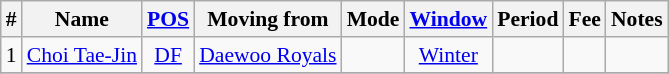<table class="wikitable sortable" style="text-align: center; font-size:90%;">
<tr>
<th>#</th>
<th>Name</th>
<th><a href='#'>POS</a></th>
<th>Moving from</th>
<th>Mode</th>
<th><a href='#'>Window</a></th>
<th>Period</th>
<th>Fee</th>
<th>Notes</th>
</tr>
<tr>
<td>1</td>
<td align=left> <a href='#'>Choi Tae-Jin</a></td>
<td><a href='#'>DF</a></td>
<td align=left> <a href='#'>Daewoo Royals</a></td>
<td></td>
<td><a href='#'>Winter</a></td>
<td></td>
<td></td>
<td></td>
</tr>
<tr>
</tr>
</table>
